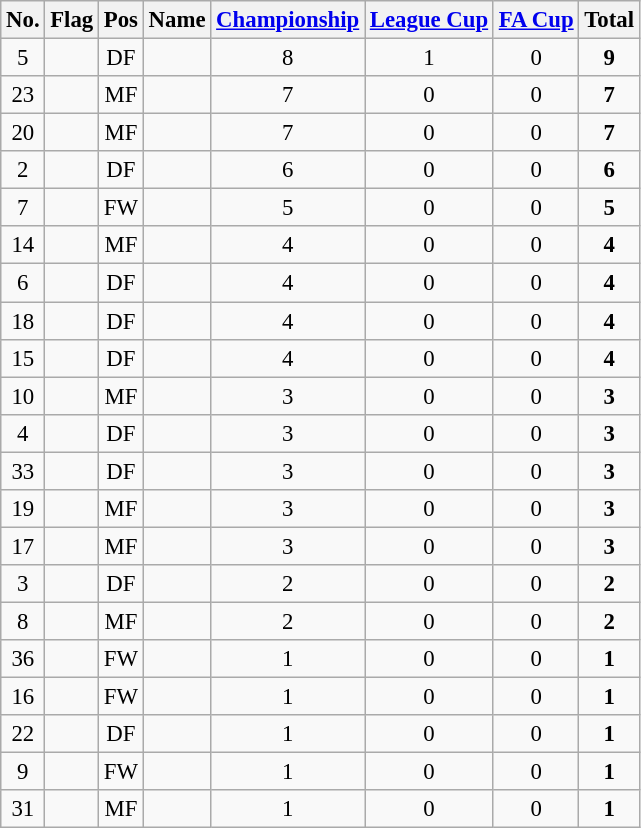<table class="wikitable sortable" style="text-align:center; font-size:95%;">
<tr>
<th>No.</th>
<th>Flag</th>
<th>Pos</th>
<th>Name</th>
<th><a href='#'>Championship</a></th>
<th><a href='#'>League Cup</a></th>
<th><a href='#'>FA Cup</a></th>
<th>Total</th>
</tr>
<tr>
<td>5</td>
<td></td>
<td>DF</td>
<td></td>
<td>8</td>
<td>1</td>
<td>0</td>
<td> <strong>9</strong></td>
</tr>
<tr>
<td>23</td>
<td></td>
<td>MF</td>
<td></td>
<td>7</td>
<td>0</td>
<td>0</td>
<td> <strong>7</strong></td>
</tr>
<tr>
<td>20</td>
<td></td>
<td>MF</td>
<td></td>
<td>7</td>
<td>0</td>
<td>0</td>
<td> <strong>7</strong></td>
</tr>
<tr>
<td>2</td>
<td></td>
<td>DF</td>
<td></td>
<td>6</td>
<td>0</td>
<td>0</td>
<td> <strong>6</strong></td>
</tr>
<tr>
<td>7</td>
<td></td>
<td>FW</td>
<td></td>
<td>5</td>
<td>0</td>
<td>0</td>
<td> <strong>5</strong></td>
</tr>
<tr>
<td>14</td>
<td></td>
<td>MF</td>
<td></td>
<td>4</td>
<td>0</td>
<td>0</td>
<td> <strong>4</strong></td>
</tr>
<tr>
<td>6</td>
<td></td>
<td>DF</td>
<td></td>
<td>4</td>
<td>0</td>
<td>0</td>
<td> <strong>4</strong></td>
</tr>
<tr>
<td>18</td>
<td></td>
<td>DF</td>
<td></td>
<td>4</td>
<td>0</td>
<td>0</td>
<td> <strong>4</strong></td>
</tr>
<tr>
<td>15</td>
<td></td>
<td>DF</td>
<td></td>
<td>4</td>
<td>0</td>
<td>0</td>
<td> <strong>4</strong></td>
</tr>
<tr>
<td>10</td>
<td></td>
<td>MF</td>
<td></td>
<td>3</td>
<td>0</td>
<td>0</td>
<td> <strong>3</strong></td>
</tr>
<tr>
<td>4</td>
<td></td>
<td>DF</td>
<td></td>
<td>3</td>
<td>0</td>
<td>0</td>
<td> <strong>3</strong></td>
</tr>
<tr>
<td>33</td>
<td></td>
<td>DF</td>
<td></td>
<td>3</td>
<td>0</td>
<td>0</td>
<td> <strong>3</strong></td>
</tr>
<tr>
<td>19</td>
<td></td>
<td>MF</td>
<td></td>
<td>3</td>
<td>0</td>
<td>0</td>
<td> <strong>3</strong></td>
</tr>
<tr>
<td>17</td>
<td></td>
<td>MF</td>
<td></td>
<td>3</td>
<td>0</td>
<td>0</td>
<td> <strong>3</strong></td>
</tr>
<tr>
<td>3</td>
<td></td>
<td>DF</td>
<td></td>
<td>2</td>
<td>0</td>
<td>0</td>
<td> <strong>2</strong></td>
</tr>
<tr>
<td>8</td>
<td></td>
<td>MF</td>
<td></td>
<td>2</td>
<td>0</td>
<td>0</td>
<td> <strong>2</strong></td>
</tr>
<tr>
<td>36</td>
<td></td>
<td>FW</td>
<td></td>
<td>1</td>
<td>0</td>
<td>0</td>
<td> <strong>1</strong></td>
</tr>
<tr>
<td>16</td>
<td></td>
<td>FW</td>
<td></td>
<td>1</td>
<td>0</td>
<td>0</td>
<td> <strong>1</strong></td>
</tr>
<tr>
<td>22</td>
<td></td>
<td>DF</td>
<td></td>
<td>1</td>
<td>0</td>
<td>0</td>
<td> <strong>1</strong></td>
</tr>
<tr>
<td>9</td>
<td></td>
<td>FW</td>
<td></td>
<td>1</td>
<td>0</td>
<td>0</td>
<td> <strong>1</strong></td>
</tr>
<tr>
<td>31</td>
<td></td>
<td>MF</td>
<td></td>
<td>1</td>
<td>0</td>
<td>0</td>
<td> <strong>1</strong></td>
</tr>
</table>
